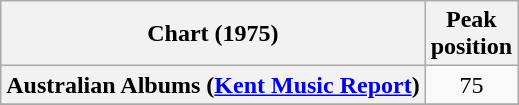<table class="wikitable sortable plainrowheaders">
<tr>
<th>Chart (1975)</th>
<th>Peak<br>position</th>
</tr>
<tr>
<th scope="row">Australian Albums (<a href='#'>Kent Music Report</a>)</th>
<td align="center">75</td>
</tr>
<tr>
</tr>
</table>
